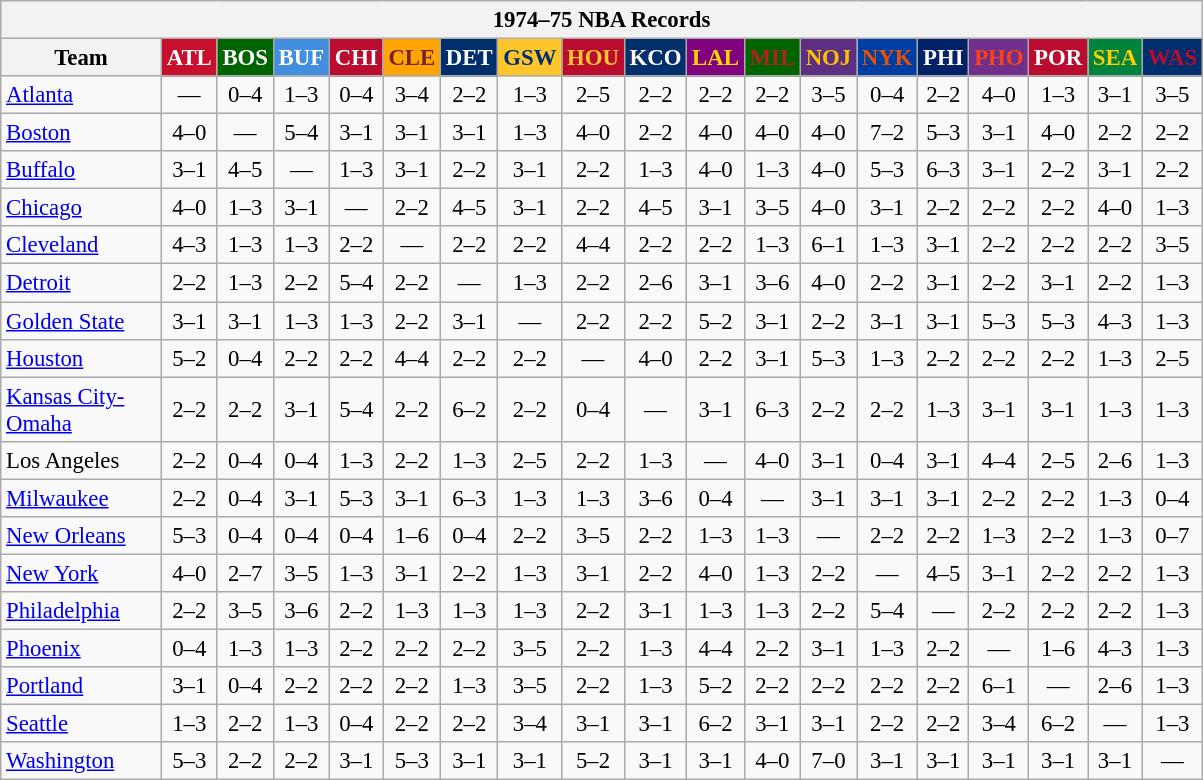<table class="wikitable" style="font-size:95%; text-align:center;">
<tr>
<th colspan=19>1974–75 NBA Records</th>
</tr>
<tr>
<th width=100>Team</th>
<th style="background:#C90F2E;color:#FFFFFF;width=35">ATL</th>
<th style="background:#006400;color:#FFFFFF;width=35">BOS</th>
<th style="background:#428FDF;color:#FFFFFF;width=35">BUF</th>
<th style="background:#BA0C2F;color:#FFFFFF;width=35">CHI</th>
<th style="background:#FFA402;color:#77222F;width=35">CLE</th>
<th style="background:#012F6B;color:#FFFFFF;width=35">DET</th>
<th style="background:#FFC62C;color:#012F6B;width=35">GSW</th>
<th style="background:#BA0C2F;color:#FEC72E;width=35">HOU</th>
<th style="background:#012F6B;color:#FFFFFF;width=35">KCO</th>
<th style="background:#800080;color:#FFD700;width=35">LAL</th>
<th style="background:#006400;color:#B22222;width=35">MIL</th>
<th style="background:#5C2F83;color:#FCC200;width=35">NOJ</th>
<th style="background:#003EA4;color:#E35208;width=35">NYK</th>
<th style="background:#012268;color:#FFFFFF;width=35">PHI</th>
<th style="background:#702F8B;color:#FA4417;width=35">PHO</th>
<th style="background:#BA0C2F;color:#FFFFFF;width=35">POR</th>
<th style="background:#00843D;color:#FFCD01;width=35">SEA</th>
<th style="background:#012F6D;color:#BA0C2F;width=35">WAS</th>
</tr>
<tr>
<td style="text-align:left;"><a href='#'>Atlanta</a></td>
<td>—</td>
<td>0–4</td>
<td>1–3</td>
<td>0–4</td>
<td>3–4</td>
<td>2–2</td>
<td>1–3</td>
<td>2–5</td>
<td>2–2</td>
<td>2–2</td>
<td>2–2</td>
<td>3–5</td>
<td>0–4</td>
<td>2–2</td>
<td>4–0</td>
<td>1–3</td>
<td>3–1</td>
<td>3–5</td>
</tr>
<tr>
<td style="text-align:left;"><a href='#'>Boston</a></td>
<td>4–0</td>
<td>—</td>
<td>5–4</td>
<td>3–1</td>
<td>3–1</td>
<td>3–1</td>
<td>1–3</td>
<td>4–0</td>
<td>2–2</td>
<td>4–0</td>
<td>4–0</td>
<td>4–0</td>
<td>7–2</td>
<td>5–3</td>
<td>3–1</td>
<td>4–0</td>
<td>2–2</td>
<td>2–2</td>
</tr>
<tr>
<td style="text-align:left;"><a href='#'>Buffalo</a></td>
<td>3–1</td>
<td>4–5</td>
<td>—</td>
<td>1–3</td>
<td>3–1</td>
<td>2–2</td>
<td>3–1</td>
<td>2–2</td>
<td>1–3</td>
<td>4–0</td>
<td>1–3</td>
<td>4–0</td>
<td>5–3</td>
<td>6–3</td>
<td>3–1</td>
<td>2–2</td>
<td>3–1</td>
<td>2–2</td>
</tr>
<tr>
<td style="text-align:left;"><a href='#'>Chicago</a></td>
<td>4–0</td>
<td>1–3</td>
<td>3–1</td>
<td>—</td>
<td>2–2</td>
<td>4–5</td>
<td>3–1</td>
<td>2–2</td>
<td>4–5</td>
<td>3–1</td>
<td>3–5</td>
<td>4–0</td>
<td>3–1</td>
<td>2–2</td>
<td>2–2</td>
<td>2–2</td>
<td>4–0</td>
<td>1–3</td>
</tr>
<tr>
<td style="text-align:left;"><a href='#'>Cleveland</a></td>
<td>4–3</td>
<td>1–3</td>
<td>1–3</td>
<td>2–2</td>
<td>—</td>
<td>2–2</td>
<td>2–2</td>
<td>4–4</td>
<td>2–2</td>
<td>2–2</td>
<td>1–3</td>
<td>6–1</td>
<td>1–3</td>
<td>3–1</td>
<td>2–2</td>
<td>2–2</td>
<td>2–2</td>
<td>3–5</td>
</tr>
<tr>
<td style="text-align:left;"><a href='#'>Detroit</a></td>
<td>2–2</td>
<td>1–3</td>
<td>2–2</td>
<td>5–4</td>
<td>2–2</td>
<td>—</td>
<td>1–3</td>
<td>2–2</td>
<td>2–6</td>
<td>3–1</td>
<td>3–6</td>
<td>4–0</td>
<td>2–2</td>
<td>3–1</td>
<td>2–2</td>
<td>3–1</td>
<td>2–2</td>
<td>1–3</td>
</tr>
<tr>
<td style="text-align:left;"><a href='#'>Golden State</a></td>
<td>3–1</td>
<td>3–1</td>
<td>1–3</td>
<td>1–3</td>
<td>2–2</td>
<td>3–1</td>
<td>—</td>
<td>2–2</td>
<td>2–2</td>
<td>5–2</td>
<td>3–1</td>
<td>2–2</td>
<td>3–1</td>
<td>3–1</td>
<td>5–3</td>
<td>5–3</td>
<td>4–3</td>
<td>1–3</td>
</tr>
<tr>
<td style="text-align:left;"><a href='#'>Houston</a></td>
<td>5–2</td>
<td>0–4</td>
<td>2–2</td>
<td>2–2</td>
<td>4–4</td>
<td>2–2</td>
<td>2–2</td>
<td>—</td>
<td>4–0</td>
<td>2–2</td>
<td>3–1</td>
<td>5–3</td>
<td>1–3</td>
<td>2–2</td>
<td>2–2</td>
<td>2–2</td>
<td>1–3</td>
<td>2–5</td>
</tr>
<tr>
<td style="text-align:left;"><a href='#'>Kansas City-Omaha</a></td>
<td>2–2</td>
<td>2–2</td>
<td>3–1</td>
<td>5–4</td>
<td>2–2</td>
<td>6–2</td>
<td>2–2</td>
<td>0–4</td>
<td>—</td>
<td>3–1</td>
<td>6–3</td>
<td>2–2</td>
<td>2–2</td>
<td>1–3</td>
<td>3–1</td>
<td>3–1</td>
<td>1–3</td>
<td>1–3</td>
</tr>
<tr>
<td style="text-align:left;">Los Angeles</td>
<td>2–2</td>
<td>0–4</td>
<td>0–4</td>
<td>1–3</td>
<td>2–2</td>
<td>1–3</td>
<td>2–5</td>
<td>2–2</td>
<td>1–3</td>
<td>—</td>
<td>4–0</td>
<td>3–1</td>
<td>0–4</td>
<td>3–1</td>
<td>4–4</td>
<td>2–5</td>
<td>2–6</td>
<td>1–3</td>
</tr>
<tr>
<td style="text-align:left;"><a href='#'>Milwaukee</a></td>
<td>2–2</td>
<td>0–4</td>
<td>3–1</td>
<td>5–3</td>
<td>3–1</td>
<td>6–3</td>
<td>1–3</td>
<td>1–3</td>
<td>3–6</td>
<td>0–4</td>
<td>—</td>
<td>3–1</td>
<td>3–1</td>
<td>3–1</td>
<td>2–2</td>
<td>2–2</td>
<td>1–3</td>
<td>0–4</td>
</tr>
<tr>
<td style="text-align:left;"><a href='#'>New Orleans</a></td>
<td>5–3</td>
<td>0–4</td>
<td>0–4</td>
<td>0–4</td>
<td>1–6</td>
<td>0–4</td>
<td>2–2</td>
<td>3–5</td>
<td>2–2</td>
<td>1–3</td>
<td>1–3</td>
<td>—</td>
<td>2–2</td>
<td>2–2</td>
<td>1–3</td>
<td>2–2</td>
<td>1–3</td>
<td>0–7</td>
</tr>
<tr>
<td style="text-align:left;"><a href='#'>New York</a></td>
<td>4–0</td>
<td>2–7</td>
<td>3–5</td>
<td>1–3</td>
<td>3–1</td>
<td>2–2</td>
<td>1–3</td>
<td>3–1</td>
<td>2–2</td>
<td>4–0</td>
<td>1–3</td>
<td>2–2</td>
<td>—</td>
<td>4–5</td>
<td>3–1</td>
<td>2–2</td>
<td>2–2</td>
<td>1–3</td>
</tr>
<tr>
<td style="text-align:left;"><a href='#'>Philadelphia</a></td>
<td>2–2</td>
<td>3–5</td>
<td>3–6</td>
<td>2–2</td>
<td>1–3</td>
<td>1–3</td>
<td>1–3</td>
<td>2–2</td>
<td>3–1</td>
<td>1–3</td>
<td>1–3</td>
<td>2–2</td>
<td>5–4</td>
<td>—</td>
<td>2–2</td>
<td>2–2</td>
<td>2–2</td>
<td>1–3</td>
</tr>
<tr>
<td style="text-align:left;"><a href='#'>Phoenix</a></td>
<td>0–4</td>
<td>1–3</td>
<td>1–3</td>
<td>2–2</td>
<td>2–2</td>
<td>2–2</td>
<td>3–5</td>
<td>2–2</td>
<td>1–3</td>
<td>4–4</td>
<td>2–2</td>
<td>3–1</td>
<td>1–3</td>
<td>2–2</td>
<td>—</td>
<td>1–6</td>
<td>4–3</td>
<td>1–3</td>
</tr>
<tr>
<td style="text-align:left;"><a href='#'>Portland</a></td>
<td>3–1</td>
<td>0–4</td>
<td>2–2</td>
<td>2–2</td>
<td>2–2</td>
<td>1–3</td>
<td>3–5</td>
<td>2–2</td>
<td>1–3</td>
<td>5–2</td>
<td>2–2</td>
<td>2–2</td>
<td>2–2</td>
<td>2–2</td>
<td>6–1</td>
<td>—</td>
<td>2–6</td>
<td>1–3</td>
</tr>
<tr>
<td style="text-align:left;"><a href='#'>Seattle</a></td>
<td>1–3</td>
<td>2–2</td>
<td>1–3</td>
<td>0–4</td>
<td>2–2</td>
<td>2–2</td>
<td>3–4</td>
<td>3–1</td>
<td>3–1</td>
<td>6–2</td>
<td>3–1</td>
<td>3–1</td>
<td>2–2</td>
<td>2–2</td>
<td>3–4</td>
<td>6–2</td>
<td>—</td>
<td>1–3</td>
</tr>
<tr>
<td style="text-align:left;"><a href='#'>Washington</a></td>
<td>5–3</td>
<td>2–2</td>
<td>2–2</td>
<td>3–1</td>
<td>5–3</td>
<td>3–1</td>
<td>3–1</td>
<td>5–2</td>
<td>3–1</td>
<td>3–1</td>
<td>4–0</td>
<td>7–0</td>
<td>3–1</td>
<td>3–1</td>
<td>3–1</td>
<td>3–1</td>
<td>3–1</td>
<td>—</td>
</tr>
</table>
